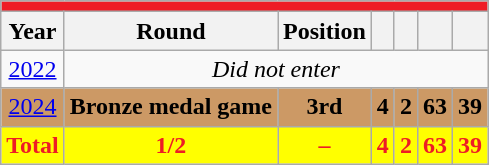<table class="wikitable" style="text-align: center;">
<tr>
<th style="background:#EE1C25;" colspan="7"><a href='#'></a></th>
</tr>
<tr>
<th>Year</th>
<th>Round</th>
<th>Position</th>
<th></th>
<th></th>
<th></th>
<th></th>
</tr>
<tr>
<td> <a href='#'>2022</a></td>
<td colspan=6><em>Did not enter</em></td>
</tr>
<tr style="background:#CC9965;">
<td> <a href='#'>2024</a></td>
<td><strong>Bronze medal game</strong></td>
<td><strong>3rd</strong></td>
<td><strong>4</strong></td>
<td><strong>2</strong></td>
<td><strong>63</strong></td>
<td><strong>39</strong></td>
</tr>
<tr>
<th style="color:#EE1C25; background:#FFFF00;">Total</th>
<th style="color:#EE1C25; background:#FFFF00;">1/2</th>
<th style="color:#EE1C25; background:#FFFF00;">–</th>
<th style="color:#EE1C25; background:#FFFF00;">4</th>
<th style="color:#EE1C25; background:#FFFF00;">2</th>
<th style="color:#EE1C25; background:#FFFF00;">63</th>
<th style="color:#EE1C25; background:#FFFF00;">39</th>
</tr>
</table>
